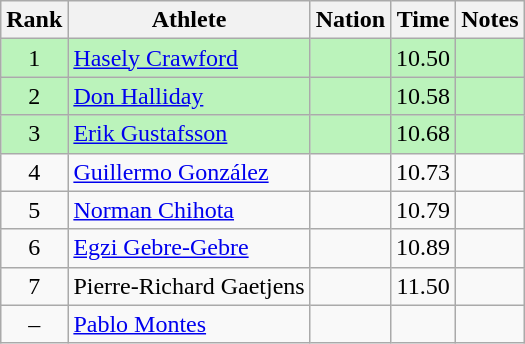<table class="wikitable sortable" style="text-align:center">
<tr>
<th>Rank</th>
<th>Athlete</th>
<th>Nation</th>
<th>Time</th>
<th>Notes</th>
</tr>
<tr bgcolor=bbf3bb>
<td>1</td>
<td align=left><a href='#'>Hasely Crawford</a></td>
<td align=left></td>
<td>10.50</td>
<td></td>
</tr>
<tr bgcolor=bbf3bb>
<td>2</td>
<td align=left><a href='#'>Don Halliday</a></td>
<td align=left></td>
<td>10.58</td>
<td></td>
</tr>
<tr bgcolor=bbf3bb>
<td>3</td>
<td align=left><a href='#'>Erik Gustafsson</a></td>
<td align=left></td>
<td>10.68</td>
<td></td>
</tr>
<tr>
<td>4</td>
<td align=left><a href='#'>Guillermo González</a></td>
<td align=left></td>
<td>10.73</td>
<td></td>
</tr>
<tr>
<td>5</td>
<td align=left><a href='#'>Norman Chihota</a></td>
<td align=left></td>
<td>10.79</td>
<td></td>
</tr>
<tr>
<td>6</td>
<td align=left><a href='#'>Egzi Gebre-Gebre</a></td>
<td align=left></td>
<td>10.89</td>
<td></td>
</tr>
<tr>
<td>7</td>
<td align=left>Pierre-Richard Gaetjens</td>
<td align=left></td>
<td>11.50</td>
<td></td>
</tr>
<tr>
<td data-sort-value=8>–</td>
<td align=left><a href='#'>Pablo Montes</a></td>
<td align=left></td>
<td></td>
<td></td>
</tr>
</table>
